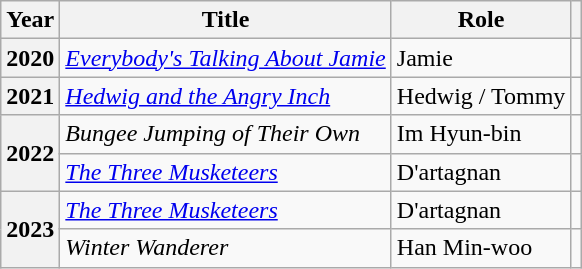<table class="wikitable sortable plainrowheaders">
<tr>
<th>Year</th>
<th>Title</th>
<th>Role</th>
<th scope="col" class="unsortable"></th>
</tr>
<tr>
<th scope="row">2020</th>
<td><em><a href='#'>Everybody's Talking About Jamie</a></em></td>
<td>Jamie</td>
<td></td>
</tr>
<tr>
<th scope="row">2021</th>
<td><em><a href='#'>Hedwig and the Angry Inch</a></em></td>
<td>Hedwig / Tommy</td>
<td></td>
</tr>
<tr>
<th scope="row" rowspan=2>2022</th>
<td><em>Bungee Jumping of Their Own</em></td>
<td>Im Hyun-bin</td>
<td></td>
</tr>
<tr>
<td><em><a href='#'>The Three Musketeers</a></em></td>
<td>D'artagnan</td>
<td></td>
</tr>
<tr>
<th scope="row" rowspan=2>2023</th>
<td><em><a href='#'>The Three Musketeers</a></em></td>
<td>D'artagnan</td>
<td></td>
</tr>
<tr>
<td><em>Winter Wanderer</em></td>
<td>Han Min-woo</td>
<td></td>
</tr>
</table>
